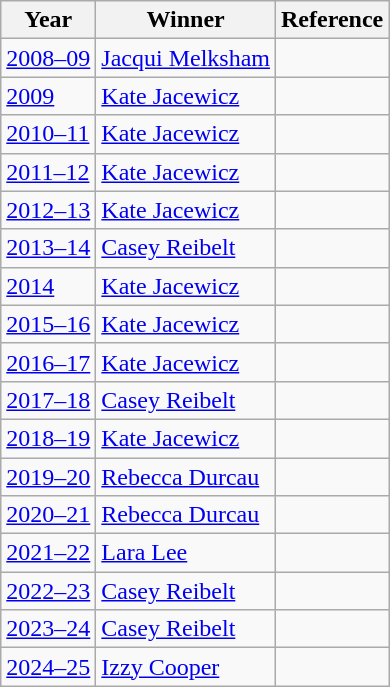<table class="wikitable">
<tr>
<th>Year</th>
<th>Winner</th>
<th>Reference</th>
</tr>
<tr>
<td><a href='#'>2008–09</a></td>
<td><a href='#'>Jacqui Melksham</a></td>
<td></td>
</tr>
<tr>
<td><a href='#'>2009</a></td>
<td><a href='#'>Kate Jacewicz</a></td>
<td></td>
</tr>
<tr>
<td><a href='#'>2010–11</a></td>
<td><a href='#'>Kate Jacewicz</a></td>
<td></td>
</tr>
<tr>
<td><a href='#'>2011–12</a></td>
<td><a href='#'>Kate Jacewicz</a></td>
<td></td>
</tr>
<tr>
<td><a href='#'>2012–13</a></td>
<td><a href='#'>Kate Jacewicz</a></td>
<td></td>
</tr>
<tr>
<td><a href='#'>2013–14</a></td>
<td><a href='#'>Casey Reibelt</a></td>
<td></td>
</tr>
<tr>
<td><a href='#'>2014</a></td>
<td><a href='#'>Kate Jacewicz</a></td>
<td></td>
</tr>
<tr>
<td><a href='#'>2015–16</a></td>
<td><a href='#'>Kate Jacewicz</a></td>
<td></td>
</tr>
<tr>
<td><a href='#'>2016–17</a></td>
<td><a href='#'>Kate Jacewicz</a></td>
<td></td>
</tr>
<tr>
<td><a href='#'>2017–18</a></td>
<td><a href='#'>Casey Reibelt</a></td>
<td></td>
</tr>
<tr>
<td><a href='#'>2018–19</a></td>
<td><a href='#'>Kate Jacewicz</a></td>
<td></td>
</tr>
<tr>
<td><a href='#'>2019–20</a></td>
<td><a href='#'>Rebecca Durcau</a></td>
<td></td>
</tr>
<tr>
<td><a href='#'>2020–21</a></td>
<td><a href='#'>Rebecca Durcau</a></td>
<td></td>
</tr>
<tr>
<td><a href='#'>2021–22</a></td>
<td><a href='#'>Lara Lee</a></td>
<td></td>
</tr>
<tr>
<td><a href='#'>2022–23</a></td>
<td><a href='#'>Casey Reibelt</a></td>
<td></td>
</tr>
<tr>
<td><a href='#'>2023–24</a></td>
<td><a href='#'>Casey Reibelt</a></td>
<td></td>
</tr>
<tr>
<td><a href='#'>2024–25</a></td>
<td><a href='#'>Izzy Cooper</a></td>
<td></td>
</tr>
</table>
